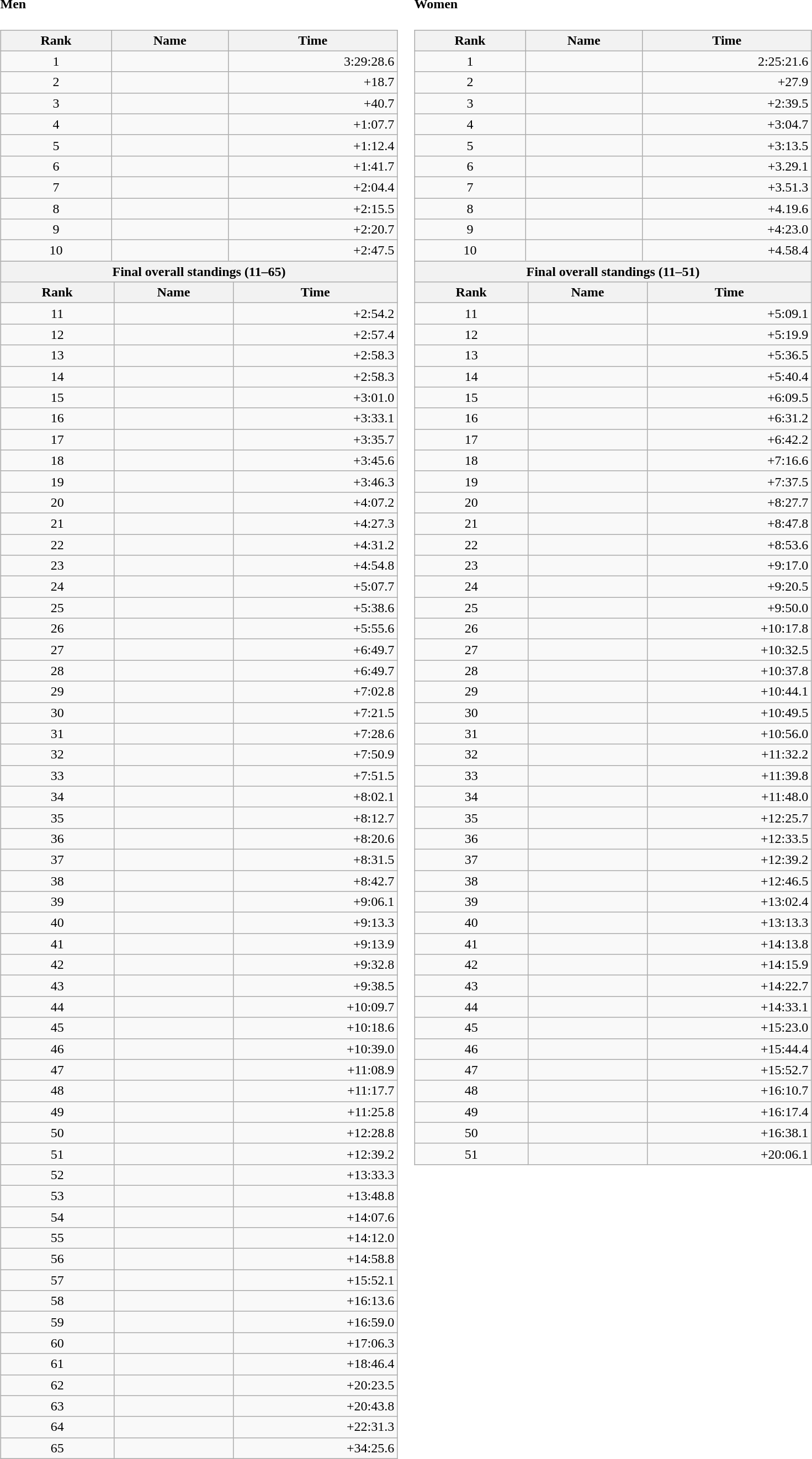<table border="0">
<tr>
<td valign="top"><br><h4>Men</h4><table class="wikitable" style="width:30em;margin-bottom:0;">
<tr>
<th>Rank</th>
<th>Name</th>
<th>Time</th>
</tr>
<tr>
<td style="text-align:center;">1</td>
<td> </td>
<td align="right">3:29:28.6</td>
</tr>
<tr>
<td style="text-align:center;">2</td>
<td></td>
<td align="right">+18.7</td>
</tr>
<tr>
<td style="text-align:center;">3</td>
<td></td>
<td align="right">+40.7</td>
</tr>
<tr>
<td style="text-align:center;">4</td>
<td> </td>
<td align="right">+1:07.7</td>
</tr>
<tr>
<td style="text-align:center;">5</td>
<td></td>
<td align="right">+1:12.4</td>
</tr>
<tr>
<td style="text-align:center;">6</td>
<td></td>
<td align="right">+1:41.7</td>
</tr>
<tr>
<td style="text-align:center;">7</td>
<td></td>
<td align="right">+2:04.4</td>
</tr>
<tr>
<td style="text-align:center;">8</td>
<td></td>
<td align="right">+2:15.5</td>
</tr>
<tr>
<td style="text-align:center;">9</td>
<td></td>
<td align="right">+2:20.7</td>
</tr>
<tr>
<td style="text-align:center;">10</td>
<td></td>
<td align="right">+2:47.5</td>
</tr>
</table>
<table class="collapsible collapsed wikitable" style="width:30em; margin-top:-1px;">
<tr>
<th scope="col" colspan="3">Final overall standings (11–65)</th>
</tr>
<tr>
<th scope="col">Rank</th>
<th scope="col">Name</th>
<th scope="col">Time</th>
</tr>
<tr>
<td style="text-align:center;">11</td>
<td></td>
<td align="right">+2:54.2</td>
</tr>
<tr>
<td style="text-align:center;">12</td>
<td></td>
<td align="right">+2:57.4</td>
</tr>
<tr>
<td style="text-align:center;">13</td>
<td></td>
<td align="right">+2:58.3</td>
</tr>
<tr>
<td style="text-align:center;">14</td>
<td></td>
<td align="right">+2:58.3</td>
</tr>
<tr>
<td style="text-align:center;">15</td>
<td></td>
<td align="right">+3:01.0</td>
</tr>
<tr>
<td style="text-align:center;">16</td>
<td></td>
<td align="right">+3:33.1</td>
</tr>
<tr>
<td style="text-align:center;">17</td>
<td></td>
<td align="right">+3:35.7</td>
</tr>
<tr>
<td style="text-align:center;">18</td>
<td></td>
<td align="right">+3:45.6</td>
</tr>
<tr>
<td style="text-align:center;">19</td>
<td></td>
<td align="right">+3:46.3</td>
</tr>
<tr>
<td style="text-align:center;">20</td>
<td></td>
<td align="right">+4:07.2</td>
</tr>
<tr>
<td style="text-align:center;">21</td>
<td></td>
<td align="right">+4:27.3</td>
</tr>
<tr>
<td style="text-align:center;">22</td>
<td></td>
<td align="right">+4:31.2</td>
</tr>
<tr>
<td style="text-align:center;">23</td>
<td></td>
<td align="right">+4:54.8</td>
</tr>
<tr>
<td style="text-align:center;">24</td>
<td></td>
<td align="right">+5:07.7</td>
</tr>
<tr>
<td style="text-align:center;">25</td>
<td></td>
<td align="right">+5:38.6</td>
</tr>
<tr>
<td style="text-align:center;">26</td>
<td></td>
<td align="right">+5:55.6</td>
</tr>
<tr>
<td style="text-align:center;">27</td>
<td></td>
<td align="right">+6:49.7</td>
</tr>
<tr>
<td style="text-align:center;">28</td>
<td></td>
<td align="right">+6:49.7</td>
</tr>
<tr>
<td style="text-align:center;">29</td>
<td></td>
<td align="right">+7:02.8</td>
</tr>
<tr>
<td style="text-align:center;">30</td>
<td></td>
<td align="right">+7:21.5</td>
</tr>
<tr>
<td style="text-align:center;">31</td>
<td></td>
<td align="right">+7:28.6</td>
</tr>
<tr>
<td style="text-align:center;">32</td>
<td></td>
<td align="right">+7:50.9</td>
</tr>
<tr>
<td style="text-align:center;">33</td>
<td></td>
<td align="right">+7:51.5</td>
</tr>
<tr>
<td style="text-align:center;">34</td>
<td></td>
<td align="right">+8:02.1</td>
</tr>
<tr>
<td style="text-align:center;">35</td>
<td></td>
<td align="right">+8:12.7</td>
</tr>
<tr>
<td style="text-align:center;">36</td>
<td></td>
<td align="right">+8:20.6</td>
</tr>
<tr>
<td style="text-align:center;">37</td>
<td></td>
<td align="right">+8:31.5</td>
</tr>
<tr>
<td style="text-align:center;">38</td>
<td></td>
<td align="right">+8:42.7</td>
</tr>
<tr>
<td style="text-align:center;">39</td>
<td></td>
<td align="right">+9:06.1</td>
</tr>
<tr>
<td style="text-align:center;">40</td>
<td></td>
<td align="right">+9:13.3</td>
</tr>
<tr>
<td style="text-align:center;">41</td>
<td></td>
<td align="right">+9:13.9</td>
</tr>
<tr>
<td style="text-align:center;">42</td>
<td></td>
<td align="right">+9:32.8</td>
</tr>
<tr>
<td style="text-align:center;">43</td>
<td></td>
<td align="right">+9:38.5</td>
</tr>
<tr>
<td style="text-align:center;">44</td>
<td></td>
<td align="right">+10:09.7</td>
</tr>
<tr>
<td style="text-align:center;">45</td>
<td></td>
<td align="right">+10:18.6</td>
</tr>
<tr>
<td style="text-align:center;">46</td>
<td></td>
<td align="right">+10:39.0</td>
</tr>
<tr>
<td style="text-align:center;">47</td>
<td></td>
<td align="right">+11:08.9</td>
</tr>
<tr>
<td style="text-align:center;">48</td>
<td></td>
<td align="right">+11:17.7</td>
</tr>
<tr>
<td style="text-align:center;">49</td>
<td></td>
<td align="right">+11:25.8</td>
</tr>
<tr>
<td style="text-align:center;">50</td>
<td></td>
<td align="right">+12:28.8</td>
</tr>
<tr>
<td style="text-align:center;">51</td>
<td></td>
<td align="right">+12:39.2</td>
</tr>
<tr>
<td style="text-align:center;">52</td>
<td></td>
<td align="right">+13:33.3</td>
</tr>
<tr>
<td style="text-align:center;">53</td>
<td></td>
<td align="right">+13:48.8</td>
</tr>
<tr>
<td style="text-align:center;">54</td>
<td></td>
<td align="right">+14:07.6</td>
</tr>
<tr>
<td style="text-align:center;">55</td>
<td></td>
<td align="right">+14:12.0</td>
</tr>
<tr>
<td style="text-align:center;">56</td>
<td></td>
<td align="right">+14:58.8</td>
</tr>
<tr>
<td style="text-align:center;">57</td>
<td></td>
<td align="right">+15:52.1</td>
</tr>
<tr>
<td style="text-align:center;">58</td>
<td></td>
<td align="right">+16:13.6</td>
</tr>
<tr>
<td style="text-align:center;">59</td>
<td></td>
<td align="right">+16:59.0</td>
</tr>
<tr>
<td style="text-align:center;">60</td>
<td></td>
<td align="right">+17:06.3</td>
</tr>
<tr>
<td style="text-align:center;">61</td>
<td></td>
<td align="right">+18:46.4</td>
</tr>
<tr>
<td style="text-align:center;">62</td>
<td></td>
<td align="right">+20:23.5</td>
</tr>
<tr>
<td style="text-align:center;">63</td>
<td></td>
<td align="right">+20:43.8</td>
</tr>
<tr>
<td style="text-align:center;">64</td>
<td></td>
<td align="right">+22:31.3</td>
</tr>
<tr>
<td style="text-align:center;">65</td>
<td></td>
<td align="right">+34:25.6</td>
</tr>
</table>
</td>
<td valign="top"><br><h4>Women</h4><table class="wikitable" style="width:30em;margin-bottom:0;">
<tr>
<th>Rank</th>
<th>Name</th>
<th>Time</th>
</tr>
<tr>
<td style="text-align:center;">1</td>
<td>  </td>
<td align="right">2:25:21.6</td>
</tr>
<tr>
<td style="text-align:center;">2</td>
<td></td>
<td align="right">+27.9</td>
</tr>
<tr>
<td style="text-align:center;">3</td>
<td></td>
<td align="right">+2:39.5</td>
</tr>
<tr>
<td style="text-align:center;">4</td>
<td></td>
<td align="right">+3:04.7</td>
</tr>
<tr>
<td style="text-align:center;">5</td>
<td></td>
<td align="right">+3:13.5</td>
</tr>
<tr>
<td style="text-align:center;">6</td>
<td></td>
<td align="right">+3.29.1</td>
</tr>
<tr>
<td style="text-align:center;">7</td>
<td></td>
<td align="right">+3.51.3</td>
</tr>
<tr>
<td style="text-align:center;">8</td>
<td></td>
<td align="right">+4.19.6</td>
</tr>
<tr>
<td style="text-align:center;">9</td>
<td></td>
<td align="right">+4:23.0</td>
</tr>
<tr>
<td style="text-align:center;">10</td>
<td></td>
<td align="right">+4.58.4</td>
</tr>
</table>
<table class="collapsible collapsed wikitable" style="width:30em; margin-top:-1px;">
<tr>
<th scope="col" colspan="3">Final overall standings (11–51)</th>
</tr>
<tr>
<th scope="col">Rank</th>
<th scope="col">Name</th>
<th scope="col">Time</th>
</tr>
<tr>
<td style="text-align:center;">11</td>
<td></td>
<td align="right">+5:09.1</td>
</tr>
<tr>
<td style="text-align:center;">12</td>
<td></td>
<td align="right">+5:19.9</td>
</tr>
<tr>
<td style="text-align:center;">13</td>
<td></td>
<td align="right">+5:36.5</td>
</tr>
<tr>
<td style="text-align:center;">14</td>
<td></td>
<td align="right">+5:40.4</td>
</tr>
<tr>
<td style="text-align:center;">15</td>
<td></td>
<td align="right">+6:09.5</td>
</tr>
<tr>
<td style="text-align:center;">16</td>
<td></td>
<td align="right">+6:31.2</td>
</tr>
<tr>
<td style="text-align:center;">17</td>
<td></td>
<td align="right">+6:42.2</td>
</tr>
<tr>
<td style="text-align:center;">18</td>
<td></td>
<td align="right">+7:16.6</td>
</tr>
<tr>
<td style="text-align:center;">19</td>
<td></td>
<td align="right">+7:37.5</td>
</tr>
<tr>
<td style="text-align:center;">20</td>
<td></td>
<td align="right">+8:27.7</td>
</tr>
<tr>
<td style="text-align:center;">21</td>
<td></td>
<td align="right">+8:47.8</td>
</tr>
<tr>
<td style="text-align:center;">22</td>
<td></td>
<td align="right">+8:53.6</td>
</tr>
<tr>
<td style="text-align:center;">23</td>
<td></td>
<td align="right">+9:17.0</td>
</tr>
<tr>
<td style="text-align:center;">24</td>
<td></td>
<td align="right">+9:20.5</td>
</tr>
<tr>
<td style="text-align:center;">25</td>
<td></td>
<td align="right">+9:50.0</td>
</tr>
<tr>
<td style="text-align:center;">26</td>
<td></td>
<td align="right">+10:17.8</td>
</tr>
<tr>
<td style="text-align:center;">27</td>
<td></td>
<td align="right">+10:32.5</td>
</tr>
<tr>
<td style="text-align:center;">28</td>
<td></td>
<td align="right">+10:37.8</td>
</tr>
<tr>
<td style="text-align:center;">29</td>
<td></td>
<td align="right">+10:44.1</td>
</tr>
<tr>
<td style="text-align:center;">30</td>
<td></td>
<td align="right">+10:49.5</td>
</tr>
<tr>
<td style="text-align:center;">31</td>
<td></td>
<td align="right">+10:56.0</td>
</tr>
<tr>
<td style="text-align:center;">32</td>
<td></td>
<td align="right">+11:32.2</td>
</tr>
<tr>
<td style="text-align:center;">33</td>
<td></td>
<td align="right">+11:39.8</td>
</tr>
<tr>
<td style="text-align:center;">34</td>
<td></td>
<td align="right">+11:48.0</td>
</tr>
<tr>
<td style="text-align:center;">35</td>
<td></td>
<td align="right">+12:25.7</td>
</tr>
<tr>
<td style="text-align:center;">36</td>
<td></td>
<td align="right">+12:33.5</td>
</tr>
<tr>
<td style="text-align:center;">37</td>
<td></td>
<td align="right">+12:39.2</td>
</tr>
<tr>
<td style="text-align:center;">38</td>
<td></td>
<td align="right">+12:46.5</td>
</tr>
<tr>
<td style="text-align:center;">39</td>
<td></td>
<td align="right">+13:02.4</td>
</tr>
<tr>
<td style="text-align:center;">40</td>
<td></td>
<td align="right">+13:13.3</td>
</tr>
<tr>
<td style="text-align:center;">41</td>
<td></td>
<td align="right">+14:13.8</td>
</tr>
<tr>
<td style="text-align:center;">42</td>
<td></td>
<td align="right">+14:15.9</td>
</tr>
<tr>
<td style="text-align:center;">43</td>
<td></td>
<td align="right">+14:22.7</td>
</tr>
<tr>
<td style="text-align:center;">44</td>
<td></td>
<td align="right">+14:33.1</td>
</tr>
<tr>
<td style="text-align:center;">45</td>
<td></td>
<td align="right">+15:23.0</td>
</tr>
<tr>
<td style="text-align:center;">46</td>
<td></td>
<td align="right">+15:44.4</td>
</tr>
<tr>
<td style="text-align:center;">47</td>
<td></td>
<td align="right">+15:52.7</td>
</tr>
<tr>
<td style="text-align:center;">48</td>
<td></td>
<td align="right">+16:10.7</td>
</tr>
<tr>
<td style="text-align:center;">49</td>
<td></td>
<td align="right">+16:17.4</td>
</tr>
<tr>
<td style="text-align:center;">50</td>
<td></td>
<td align="right">+16:38.1</td>
</tr>
<tr>
<td style="text-align:center;">51</td>
<td></td>
<td align="right">+20:06.1</td>
</tr>
</table>
</td>
</tr>
</table>
